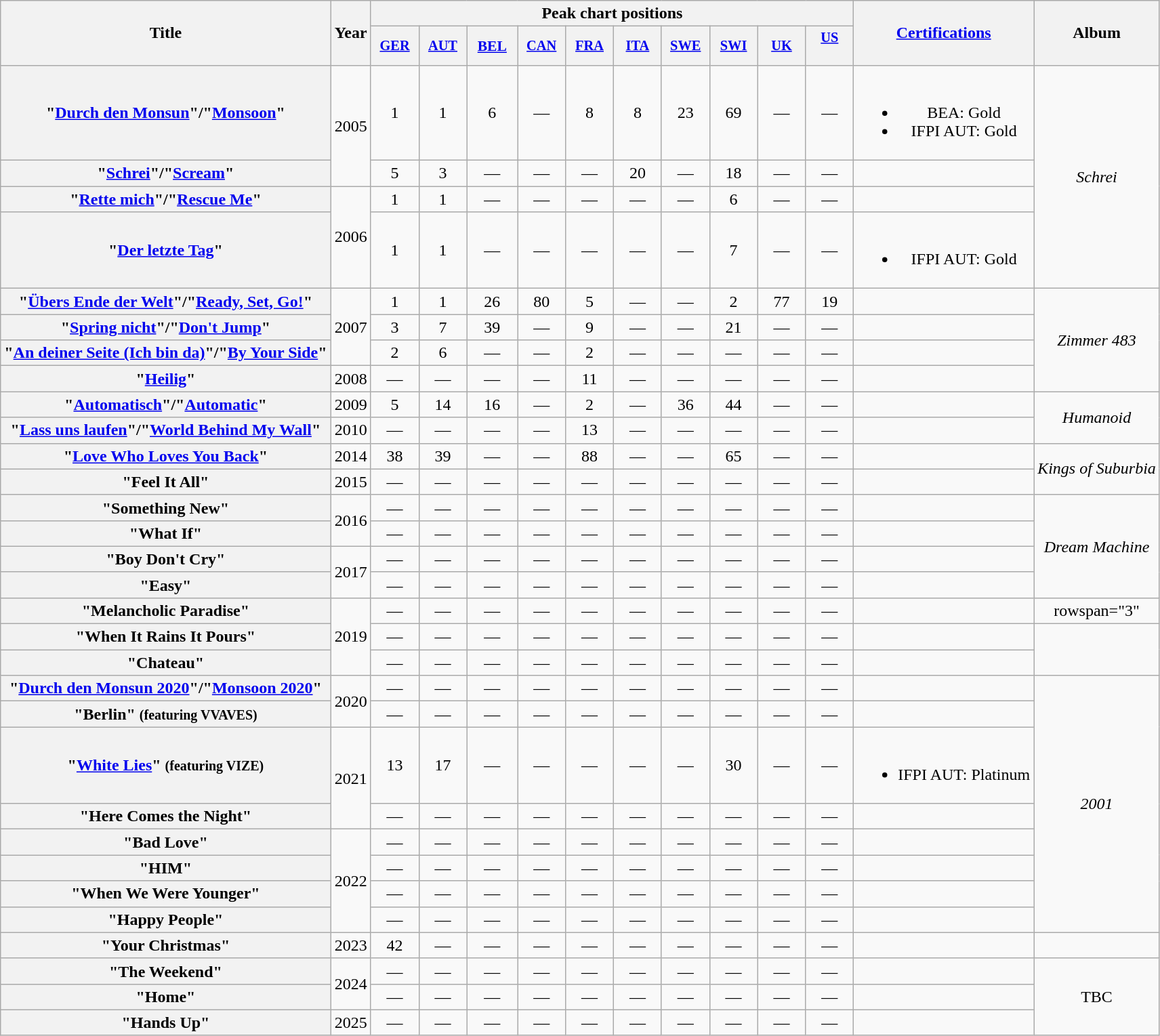<table class="wikitable plainrowheaders" style="text-align:center;">
<tr>
<th scope="col" rowspan="2">Title</th>
<th scope="col" rowspan="2">Year</th>
<th scope="col" colspan="10">Peak chart positions</th>
<th scope="col" rowspan="2"><a href='#'>Certifications</a></th>
<th scope="col" rowspan="2">Album</th>
</tr>
<tr>
<th style="width:3em;font-size:85%"><a href='#'>GER</a><br></th>
<th style="width:3em;font-size:85%"><a href='#'>AUT</a><br></th>
<th scope="col" style="width:3em;font-size:90%;"><a href='#'>BEL</a><br></th>
<th style="width:3em;font-size:85%"><a href='#'>CAN</a><br></th>
<th style="width:3em;font-size:85%"><a href='#'>FRA</a><br></th>
<th style="width:3em;font-size:85%"><a href='#'>ITA</a><br></th>
<th style="width:3em;font-size:85%"><a href='#'>SWE</a><br></th>
<th style="width:3em;font-size:85%"><a href='#'>SWI</a><br></th>
<th style="width:3em;font-size:85%"><a href='#'>UK</a><br></th>
<th style="width:3em;font-size:85%"><a href='#'>US<br></a><br></th>
</tr>
<tr>
<th scope="row">"<a href='#'>Durch den Monsun</a>"/"<a href='#'>Monsoon</a>"</th>
<td rowspan="2">2005</td>
<td>1</td>
<td>1</td>
<td>6</td>
<td>—</td>
<td>8</td>
<td>8</td>
<td>23</td>
<td>69</td>
<td>—</td>
<td>—</td>
<td><br><ul><li>BEA: Gold</li><li>IFPI AUT: Gold</li></ul></td>
<td rowspan="4"><em>Schrei</em></td>
</tr>
<tr>
<th scope="row">"<a href='#'>Schrei</a>"/"<a href='#'>Scream</a>"</th>
<td>5</td>
<td>3</td>
<td>—</td>
<td>—</td>
<td>—</td>
<td>20</td>
<td>—</td>
<td>18</td>
<td>—</td>
<td>—</td>
<td></td>
</tr>
<tr>
<th scope="row">"<a href='#'>Rette mich</a>"/"<a href='#'>Rescue Me</a>"</th>
<td rowspan=2>2006</td>
<td>1</td>
<td>1</td>
<td>—</td>
<td>—</td>
<td>—</td>
<td>—</td>
<td>—</td>
<td>6</td>
<td>—</td>
<td>—</td>
<td></td>
</tr>
<tr>
<th scope="row">"<a href='#'>Der letzte Tag</a>"</th>
<td>1</td>
<td>1</td>
<td>—</td>
<td>—</td>
<td>—</td>
<td>—</td>
<td>—</td>
<td>7</td>
<td>—</td>
<td>—</td>
<td><br><ul><li>IFPI AUT: Gold</li></ul></td>
</tr>
<tr>
<th scope="row">"<a href='#'>Übers Ende der Welt</a>"/"<a href='#'>Ready, Set, Go!</a>"</th>
<td rowspan=3>2007</td>
<td>1</td>
<td>1</td>
<td>26</td>
<td>80</td>
<td>5</td>
<td>—</td>
<td>—</td>
<td>2</td>
<td>77</td>
<td>19</td>
<td></td>
<td rowspan=4><em>Zimmer 483</em></td>
</tr>
<tr>
<th scope="row">"<a href='#'>Spring nicht</a>"/"<a href='#'>Don't Jump</a>"</th>
<td>3</td>
<td>7</td>
<td>39</td>
<td>—</td>
<td>9</td>
<td>—</td>
<td>—</td>
<td>21</td>
<td>—</td>
<td>—</td>
<td></td>
</tr>
<tr>
<th scope="row">"<a href='#'>An deiner Seite (Ich bin da)</a>"/"<a href='#'>By Your Side</a>"</th>
<td>2</td>
<td>6</td>
<td>—</td>
<td>—</td>
<td>2</td>
<td>—</td>
<td>—</td>
<td>—</td>
<td>—</td>
<td>—</td>
<td></td>
</tr>
<tr>
<th scope="row">"<a href='#'>Heilig</a>"</th>
<td>2008</td>
<td>—</td>
<td>—</td>
<td>—</td>
<td>—</td>
<td>11</td>
<td>—</td>
<td>—</td>
<td>—</td>
<td>—</td>
<td>—</td>
<td></td>
</tr>
<tr>
<th scope="row">"<a href='#'>Automatisch</a>"/"<a href='#'>Automatic</a>"</th>
<td>2009</td>
<td>5</td>
<td>14</td>
<td>16</td>
<td>—</td>
<td>2</td>
<td>—</td>
<td>36</td>
<td>44</td>
<td>—</td>
<td>—</td>
<td></td>
<td rowspan=2><em>Humanoid</em></td>
</tr>
<tr>
<th scope="row">"<a href='#'>Lass uns laufen</a>"/"<a href='#'>World Behind My Wall</a>"</th>
<td>2010</td>
<td>—</td>
<td>—</td>
<td>—</td>
<td>—</td>
<td>13</td>
<td>—</td>
<td>—</td>
<td>—</td>
<td>—</td>
<td>—</td>
<td></td>
</tr>
<tr>
<th scope="row">"<a href='#'>Love Who Loves You Back</a>"</th>
<td>2014</td>
<td>38</td>
<td>39</td>
<td>—</td>
<td>—</td>
<td>88</td>
<td>—</td>
<td>—</td>
<td>65</td>
<td>—</td>
<td>—</td>
<td></td>
<td rowspan=2><em>Kings of Suburbia</em></td>
</tr>
<tr>
<th scope="row">"Feel It All"</th>
<td>2015</td>
<td>—</td>
<td>—</td>
<td>—</td>
<td>—</td>
<td>—</td>
<td>—</td>
<td>—</td>
<td>—</td>
<td>—</td>
<td>—</td>
<td></td>
</tr>
<tr>
<th scope="row">"Something New"</th>
<td rowspan=2>2016</td>
<td>—</td>
<td>—</td>
<td>—</td>
<td>—</td>
<td>—</td>
<td>—</td>
<td>—</td>
<td>—</td>
<td>—</td>
<td>—</td>
<td></td>
<td rowspan=4><em>Dream Machine</em></td>
</tr>
<tr>
<th scope="row">"What If"</th>
<td>—</td>
<td>—</td>
<td>—</td>
<td>—</td>
<td>—</td>
<td>—</td>
<td>—</td>
<td>—</td>
<td>—</td>
<td>—</td>
<td></td>
</tr>
<tr>
<th scope="row">"Boy Don't Cry"</th>
<td rowspan=2>2017</td>
<td>—</td>
<td>—</td>
<td>—</td>
<td>—</td>
<td>—</td>
<td>—</td>
<td>—</td>
<td>—</td>
<td>—</td>
<td>—</td>
<td></td>
</tr>
<tr>
<th scope="row">"Easy"</th>
<td>—</td>
<td>—</td>
<td>—</td>
<td>—</td>
<td>—</td>
<td>—</td>
<td>—</td>
<td>—</td>
<td>—</td>
<td>—</td>
<td></td>
</tr>
<tr>
<th scope="row">"Melancholic Paradise"</th>
<td rowspan=3>2019</td>
<td>—</td>
<td>—</td>
<td>—</td>
<td>—</td>
<td>—</td>
<td>—</td>
<td>—</td>
<td>—</td>
<td>—</td>
<td>—</td>
<td></td>
<td>rowspan="3" </td>
</tr>
<tr>
<th scope="row">"When It Rains It Pours"</th>
<td>—</td>
<td>—</td>
<td>—</td>
<td>—</td>
<td>—</td>
<td>—</td>
<td>—</td>
<td>—</td>
<td>—</td>
<td>—</td>
<td></td>
</tr>
<tr>
<th scope="row">"Chateau"</th>
<td>—</td>
<td>—</td>
<td>—</td>
<td>—</td>
<td>—</td>
<td>—</td>
<td>—</td>
<td>—</td>
<td>—</td>
<td>—</td>
<td></td>
</tr>
<tr>
<th scope="row">"<a href='#'>Durch den Monsun 2020</a>"/"<a href='#'>Monsoon 2020</a>"</th>
<td rowspan=2>2020</td>
<td>—</td>
<td>—</td>
<td>—</td>
<td>—</td>
<td>—</td>
<td>—</td>
<td>—</td>
<td>—</td>
<td>—</td>
<td>—</td>
<td></td>
<td rowspan=8><em>2001</em></td>
</tr>
<tr>
<th scope="row">"Berlin" <small>(featuring VVAVES)</small></th>
<td>—</td>
<td>—</td>
<td>—</td>
<td>—</td>
<td>—</td>
<td>—</td>
<td>—</td>
<td>—</td>
<td>—</td>
<td>—</td>
<td></td>
</tr>
<tr>
<th scope="row">"<a href='#'>White Lies</a>" <small>(featuring VIZE)</small></th>
<td rowspan=2>2021</td>
<td>13</td>
<td>17</td>
<td>—</td>
<td>—</td>
<td>—</td>
<td>—</td>
<td>—</td>
<td>30</td>
<td>—</td>
<td>—</td>
<td><br><ul><li>IFPI AUT: Platinum</li></ul></td>
</tr>
<tr>
<th scope="row">"Here Comes the Night"</th>
<td>—</td>
<td>—</td>
<td>—</td>
<td>—</td>
<td>—</td>
<td>—</td>
<td>—</td>
<td>—</td>
<td>—</td>
<td>—</td>
<td></td>
</tr>
<tr>
<th scope="row">"Bad Love"</th>
<td rowspan=4>2022</td>
<td>—</td>
<td>—</td>
<td>—</td>
<td>—</td>
<td>—</td>
<td>—</td>
<td>—</td>
<td>—</td>
<td>—</td>
<td>—</td>
<td></td>
</tr>
<tr>
<th scope="row">"HIM"</th>
<td>—</td>
<td>—</td>
<td>—</td>
<td>—</td>
<td>—</td>
<td>—</td>
<td>—</td>
<td>—</td>
<td>—</td>
<td>—</td>
<td></td>
</tr>
<tr>
<th scope="row">"When We Were Younger"</th>
<td>—</td>
<td>—</td>
<td>—</td>
<td>—</td>
<td>—</td>
<td>—</td>
<td>—</td>
<td>—</td>
<td>—</td>
<td>—</td>
<td></td>
</tr>
<tr>
<th scope="row">"Happy People"<br></th>
<td>—</td>
<td>—</td>
<td>—</td>
<td>—</td>
<td>—</td>
<td>—</td>
<td>—</td>
<td>—</td>
<td>—</td>
<td>—</td>
<td></td>
</tr>
<tr>
<th scope="row">"Your Christmas"</th>
<td>2023</td>
<td>42</td>
<td>—</td>
<td>—</td>
<td>—</td>
<td>—</td>
<td>—</td>
<td>—</td>
<td>—</td>
<td>—</td>
<td>—</td>
<td></td>
<td></td>
</tr>
<tr>
<th scope="row">"The Weekend"</th>
<td rowspan=2>2024</td>
<td>—</td>
<td>—</td>
<td>—</td>
<td>—</td>
<td>—</td>
<td>—</td>
<td>—</td>
<td>—</td>
<td>—</td>
<td>—</td>
<td></td>
<td rowspan=3>TBC</td>
</tr>
<tr>
<th scope="row">"Home" </th>
<td>—</td>
<td>—</td>
<td>—</td>
<td>—</td>
<td>—</td>
<td>—</td>
<td>—</td>
<td>—</td>
<td>—</td>
<td>—</td>
<td></td>
</tr>
<tr>
<th scope="row">"Hands Up"</th>
<td rowspan=1>2025</td>
<td>—</td>
<td>—</td>
<td>—</td>
<td>—</td>
<td>—</td>
<td>—</td>
<td>—</td>
<td>—</td>
<td>—</td>
<td>—</td>
<td></td>
</tr>
</table>
